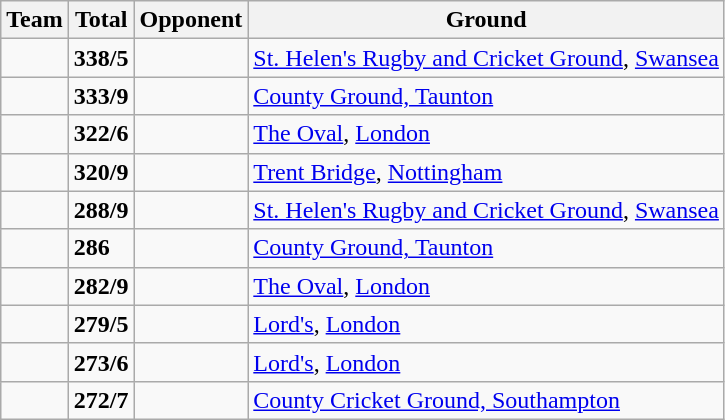<table class="wikitable sortable">
<tr>
<th>Team</th>
<th>Total</th>
<th>Opponent</th>
<th>Ground</th>
</tr>
<tr>
<td></td>
<td><strong>338/5</strong></td>
<td></td>
<td><a href='#'>St. Helen's Rugby and Cricket Ground</a>, <a href='#'>Swansea</a></td>
</tr>
<tr>
<td></td>
<td><strong>333/9</strong></td>
<td></td>
<td><a href='#'>County Ground, Taunton</a></td>
</tr>
<tr>
<td></td>
<td><strong>322/6</strong></td>
<td></td>
<td><a href='#'>The Oval</a>, <a href='#'>London</a></td>
</tr>
<tr>
<td></td>
<td><strong>320/9</strong></td>
<td></td>
<td><a href='#'>Trent Bridge</a>, <a href='#'>Nottingham</a></td>
</tr>
<tr>
<td></td>
<td><strong>288/9</strong></td>
<td></td>
<td><a href='#'>St. Helen's Rugby and Cricket Ground</a>, <a href='#'>Swansea</a></td>
</tr>
<tr>
<td></td>
<td><strong>286</strong></td>
<td></td>
<td><a href='#'>County Ground, Taunton</a></td>
</tr>
<tr>
<td></td>
<td><strong>282/9</strong></td>
<td></td>
<td><a href='#'>The Oval</a>, <a href='#'>London</a></td>
</tr>
<tr>
<td></td>
<td><strong>279/5</strong></td>
<td></td>
<td><a href='#'>Lord's</a>, <a href='#'>London</a></td>
</tr>
<tr>
<td></td>
<td><strong>273/6</strong></td>
<td></td>
<td><a href='#'>Lord's</a>, <a href='#'>London</a></td>
</tr>
<tr>
<td></td>
<td><strong>272/7</strong></td>
<td></td>
<td><a href='#'>County Cricket Ground, Southampton</a></td>
</tr>
</table>
